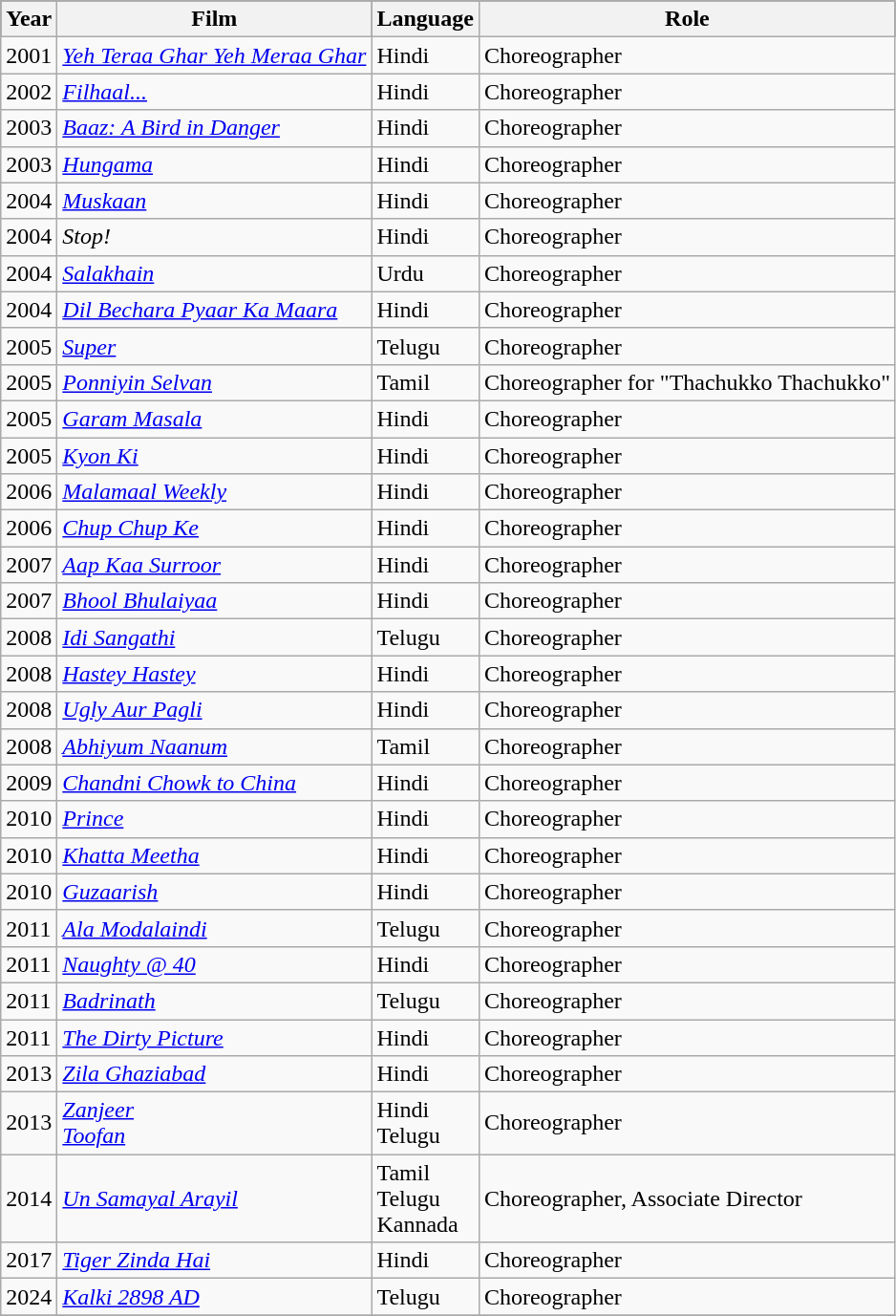<table class="wikitable sortable">
<tr style="background:#000;">
<th>Year</th>
<th>Film</th>
<th>Language</th>
<th>Role</th>
</tr>
<tr>
<td>2001</td>
<td><em><a href='#'>Yeh Teraa Ghar Yeh Meraa Ghar</a></em></td>
<td>Hindi</td>
<td>Choreographer</td>
</tr>
<tr>
<td>2002</td>
<td><em><a href='#'>Filhaal...</a></em></td>
<td>Hindi</td>
<td>Choreographer</td>
</tr>
<tr>
<td>2003</td>
<td><em><a href='#'>Baaz: A Bird in Danger</a></em></td>
<td>Hindi</td>
<td>Choreographer</td>
</tr>
<tr>
<td>2003</td>
<td><em><a href='#'>Hungama</a></em></td>
<td>Hindi</td>
<td>Choreographer</td>
</tr>
<tr>
<td>2004</td>
<td><em><a href='#'>Muskaan</a></em></td>
<td>Hindi</td>
<td>Choreographer</td>
</tr>
<tr>
<td>2004</td>
<td><em>Stop!</em></td>
<td>Hindi</td>
<td>Choreographer</td>
</tr>
<tr>
<td>2004</td>
<td><em><a href='#'>Salakhain</a></em></td>
<td>Urdu</td>
<td>Choreographer</td>
</tr>
<tr>
<td>2004</td>
<td><em><a href='#'>Dil Bechara Pyaar Ka Maara</a></em></td>
<td>Hindi</td>
<td>Choreographer</td>
</tr>
<tr>
<td>2005</td>
<td><em><a href='#'>Super</a></em></td>
<td>Telugu</td>
<td>Choreographer</td>
</tr>
<tr>
<td>2005</td>
<td><em><a href='#'>Ponniyin Selvan</a></em></td>
<td>Tamil</td>
<td>Choreographer for "Thachukko Thachukko"</td>
</tr>
<tr>
<td>2005</td>
<td><em><a href='#'>Garam Masala</a></em></td>
<td>Hindi</td>
<td>Choreographer</td>
</tr>
<tr>
<td>2005</td>
<td><em><a href='#'>Kyon Ki</a></em></td>
<td>Hindi</td>
<td>Choreographer</td>
</tr>
<tr>
<td>2006</td>
<td><em><a href='#'>Malamaal Weekly</a></em></td>
<td>Hindi</td>
<td>Choreographer</td>
</tr>
<tr>
<td>2006</td>
<td><em><a href='#'>Chup Chup Ke</a></em></td>
<td>Hindi</td>
<td>Choreographer</td>
</tr>
<tr>
<td>2007</td>
<td><em><a href='#'>Aap Kaa Surroor</a></em></td>
<td>Hindi</td>
<td>Choreographer</td>
</tr>
<tr>
<td>2007</td>
<td><em><a href='#'>Bhool Bhulaiyaa</a></em></td>
<td>Hindi</td>
<td>Choreographer</td>
</tr>
<tr>
<td>2008</td>
<td><em><a href='#'>Idi Sangathi</a></em></td>
<td>Telugu</td>
<td>Choreographer</td>
</tr>
<tr>
<td>2008</td>
<td><em><a href='#'>Hastey Hastey</a></em></td>
<td>Hindi</td>
<td>Choreographer</td>
</tr>
<tr>
<td>2008</td>
<td><em><a href='#'>Ugly Aur Pagli</a></em></td>
<td>Hindi</td>
<td>Choreographer</td>
</tr>
<tr>
<td>2008</td>
<td><em><a href='#'>Abhiyum Naanum</a></em></td>
<td>Tamil</td>
<td>Choreographer</td>
</tr>
<tr>
<td>2009</td>
<td><em><a href='#'>Chandni Chowk to China</a></em></td>
<td>Hindi</td>
<td>Choreographer</td>
</tr>
<tr>
<td>2010</td>
<td><em><a href='#'>Prince</a></em></td>
<td>Hindi</td>
<td>Choreographer</td>
</tr>
<tr>
<td>2010</td>
<td><em><a href='#'>Khatta Meetha</a></em></td>
<td>Hindi</td>
<td>Choreographer</td>
</tr>
<tr>
<td>2010</td>
<td><em><a href='#'>Guzaarish</a></em></td>
<td>Hindi</td>
<td>Choreographer</td>
</tr>
<tr>
<td>2011</td>
<td><em><a href='#'>Ala Modalaindi</a></em></td>
<td>Telugu</td>
<td>Choreographer</td>
</tr>
<tr>
<td>2011</td>
<td><em><a href='#'>Naughty @ 40</a></em></td>
<td>Hindi</td>
<td>Choreographer</td>
</tr>
<tr>
<td>2011</td>
<td><em><a href='#'>Badrinath</a></em></td>
<td>Telugu</td>
<td>Choreographer</td>
</tr>
<tr>
<td>2011</td>
<td><em><a href='#'>The Dirty Picture</a></em></td>
<td>Hindi</td>
<td>Choreographer</td>
</tr>
<tr>
<td>2013</td>
<td><em><a href='#'>Zila Ghaziabad</a></em></td>
<td>Hindi</td>
<td>Choreographer</td>
</tr>
<tr>
<td>2013</td>
<td><em><a href='#'>Zanjeer</a></em><br><em><a href='#'>Toofan</a></em></td>
<td>Hindi<br>Telugu</td>
<td>Choreographer</td>
</tr>
<tr>
<td>2014</td>
<td><em><a href='#'>Un Samayal Arayil</a></em></td>
<td>Tamil<br>Telugu<br>Kannada</td>
<td>Choreographer, Associate Director</td>
</tr>
<tr>
<td>2017</td>
<td><em><a href='#'>Tiger Zinda Hai</a></em></td>
<td>Hindi</td>
<td>Choreographer</td>
</tr>
<tr>
<td>2024</td>
<td><em><a href='#'>Kalki 2898 AD</a></em></td>
<td>Telugu</td>
<td>Choreographer</td>
</tr>
<tr>
</tr>
</table>
